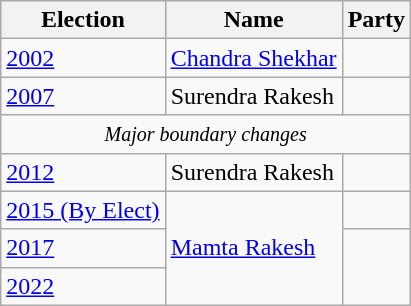<table class="wikitable sortable">
<tr>
<th>Election</th>
<th>Name</th>
<th colspan=2>Party</th>
</tr>
<tr>
<td><a href='#'>2002</a></td>
<td><a href='#'>Chandra Shekhar</a></td>
<td></td>
</tr>
<tr>
<td><a href='#'>2007</a></td>
<td>Surendra Rakesh</td>
<td></td>
</tr>
<tr>
<td colspan=4 align=center><small><em>Major boundary changes</em></small></td>
</tr>
<tr>
<td><a href='#'>2012</a></td>
<td>Surendra Rakesh</td>
<td></td>
</tr>
<tr>
<td><a href='#'>2015 (By Elect)</a></td>
<td rowspan="3"><a href='#'>Mamta Rakesh</a></td>
<td></td>
</tr>
<tr>
<td><a href='#'>2017</a></td>
</tr>
<tr>
<td><a href='#'>2022</a></td>
</tr>
</table>
